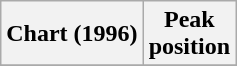<table class="wikitable plainrowheaders" style="text-align:center">
<tr>
<th scope="col">Chart (1996)</th>
<th scope="col">Peak<br>position</th>
</tr>
<tr>
</tr>
</table>
